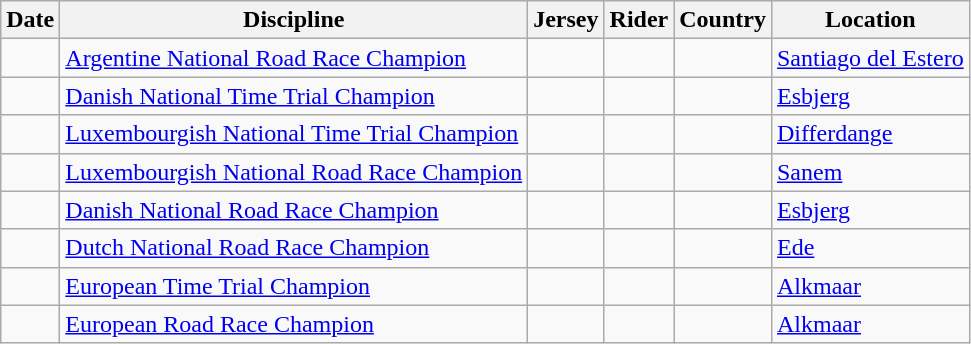<table class="wikitable">
<tr>
<th>Date</th>
<th>Discipline</th>
<th>Jersey</th>
<th>Rider</th>
<th>Country</th>
<th>Location</th>
</tr>
<tr>
<td></td>
<td><a href='#'>Argentine National Road Race Champion</a></td>
<td></td>
<td></td>
<td></td>
<td><a href='#'>Santiago del Estero</a></td>
</tr>
<tr>
<td></td>
<td><a href='#'>Danish National Time Trial Champion</a></td>
<td></td>
<td></td>
<td></td>
<td><a href='#'>Esbjerg</a></td>
</tr>
<tr>
<td></td>
<td><a href='#'>Luxembourgish National Time Trial Champion</a></td>
<td></td>
<td></td>
<td></td>
<td><a href='#'>Differdange</a></td>
</tr>
<tr>
<td></td>
<td><a href='#'>Luxembourgish National Road Race Champion</a></td>
<td></td>
<td></td>
<td></td>
<td><a href='#'>Sanem</a></td>
</tr>
<tr>
<td></td>
<td><a href='#'>Danish National Road Race Champion</a></td>
<td></td>
<td></td>
<td></td>
<td><a href='#'>Esbjerg</a></td>
</tr>
<tr>
<td></td>
<td><a href='#'>Dutch National Road Race Champion</a></td>
<td></td>
<td></td>
<td></td>
<td><a href='#'>Ede</a></td>
</tr>
<tr>
<td></td>
<td><a href='#'>European Time Trial Champion</a></td>
<td></td>
<td></td>
<td></td>
<td><a href='#'>Alkmaar</a></td>
</tr>
<tr>
<td></td>
<td><a href='#'>European Road Race Champion</a></td>
<td></td>
<td></td>
<td></td>
<td><a href='#'>Alkmaar</a></td>
</tr>
</table>
